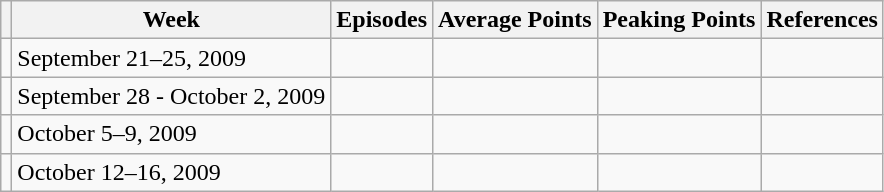<table class="wikitable">
<tr>
<th></th>
<th>Week</th>
<th>Episodes</th>
<th>Average Points</th>
<th>Peaking Points</th>
<th>References</th>
</tr>
<tr>
<td></td>
<td>September 21–25, 2009</td>
<td></td>
<td></td>
<td></td>
<td></td>
</tr>
<tr>
<td></td>
<td>September 28 - October 2, 2009</td>
<td></td>
<td></td>
<td></td>
<td></td>
</tr>
<tr>
<td></td>
<td>October 5–9, 2009</td>
<td></td>
<td></td>
<td></td>
<td></td>
</tr>
<tr>
<td></td>
<td>October 12–16, 2009</td>
<td></td>
<td></td>
<td></td>
<td></td>
</tr>
</table>
